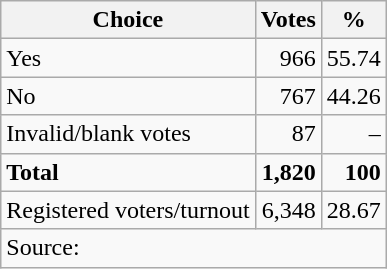<table class=wikitable style=text-align:right>
<tr>
<th>Choice</th>
<th>Votes</th>
<th>%</th>
</tr>
<tr>
<td align=left>Yes</td>
<td>966</td>
<td>55.74</td>
</tr>
<tr>
<td align=left>No</td>
<td>767</td>
<td>44.26</td>
</tr>
<tr>
<td align=left>Invalid/blank votes</td>
<td>87</td>
<td>–</td>
</tr>
<tr>
<td align=left><strong>Total</strong></td>
<td><strong>1,820</strong></td>
<td><strong>100</strong></td>
</tr>
<tr>
<td align=left>Registered voters/turnout</td>
<td>6,348</td>
<td>28.67</td>
</tr>
<tr>
<td align=left colspan=3>Source: </td>
</tr>
</table>
